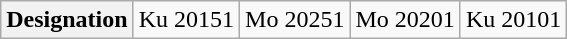<table class="wikitable">
<tr>
<th>Designation</th>
<td>Ku 20151</td>
<td>Mo 20251</td>
<td>Mo 20201</td>
<td>Ku 20101</td>
</tr>
</table>
